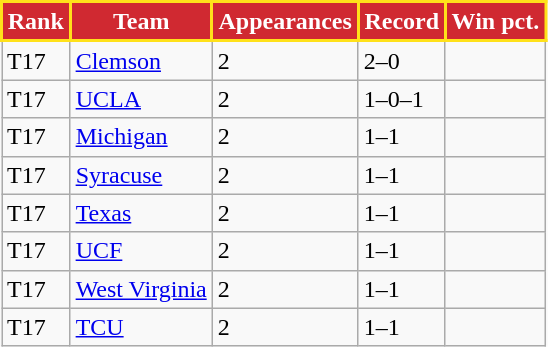<table class = "wikitable sortable">
<tr>
<th style="background:#D02931; color:#FFFFFF; border:2px solid #FFE11A;">Rank</th>
<th style="background:#D02931; color:#FFFFFF; border:2px solid #FFE11A;">Team</th>
<th style="background:#D02931; color:#FFFFFF; border:2px solid #FFE11A;">Appearances</th>
<th style="background:#D02931; color:#FFFFFF; border:2px solid #FFE11A;">Record</th>
<th style="background:#D02931; color:#FFFFFF; border:2px solid #FFE11A;">Win pct.</th>
</tr>
<tr>
<td>T17</td>
<td><a href='#'>Clemson</a></td>
<td>2</td>
<td>2–0</td>
<td></td>
</tr>
<tr>
<td>T17</td>
<td><a href='#'>UCLA</a></td>
<td>2</td>
<td>1–0–1</td>
<td></td>
</tr>
<tr>
<td>T17</td>
<td><a href='#'>Michigan</a></td>
<td>2</td>
<td>1–1</td>
<td></td>
</tr>
<tr>
<td>T17</td>
<td><a href='#'>Syracuse</a></td>
<td>2</td>
<td>1–1</td>
<td></td>
</tr>
<tr>
<td>T17</td>
<td><a href='#'>Texas</a></td>
<td>2</td>
<td>1–1</td>
<td></td>
</tr>
<tr>
<td>T17</td>
<td><a href='#'>UCF</a></td>
<td>2</td>
<td>1–1</td>
<td></td>
</tr>
<tr>
<td>T17</td>
<td><a href='#'>West Virginia</a></td>
<td>2</td>
<td>1–1</td>
<td></td>
</tr>
<tr>
<td>T17</td>
<td><a href='#'>TCU</a></td>
<td>2</td>
<td>1–1</td>
<td></td>
</tr>
</table>
